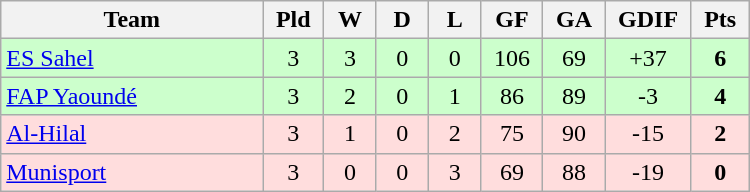<table class=wikitable style="text-align:center" width=500>
<tr>
<th width=25%>Team</th>
<th width=5%>Pld</th>
<th width=5%>W</th>
<th width=5%>D</th>
<th width=5%>L</th>
<th width=5%>GF</th>
<th width=5%>GA</th>
<th width=5%>GDIF</th>
<th width=5%>Pts</th>
</tr>
<tr bgcolor=#ccffcc>
<td align="left"> <a href='#'>ES Sahel</a></td>
<td>3</td>
<td>3</td>
<td>0</td>
<td>0</td>
<td>106</td>
<td>69</td>
<td>+37</td>
<td><strong>6</strong></td>
</tr>
<tr bgcolor=#ccffcc>
<td align="left"> <a href='#'>FAP Yaoundé</a></td>
<td>3</td>
<td>2</td>
<td>0</td>
<td>1</td>
<td>86</td>
<td>89</td>
<td>-3</td>
<td><strong>4</strong></td>
</tr>
<tr bgcolor=#ffdddd>
<td align="left"> <a href='#'>Al-Hilal</a></td>
<td>3</td>
<td>1</td>
<td>0</td>
<td>2</td>
<td>75</td>
<td>90</td>
<td>-15</td>
<td><strong>2</strong></td>
</tr>
<tr bgcolor=#ffdddd>
<td align="left"> <a href='#'>Munisport</a></td>
<td>3</td>
<td>0</td>
<td>0</td>
<td>3</td>
<td>69</td>
<td>88</td>
<td>-19</td>
<td><strong>0</strong></td>
</tr>
</table>
